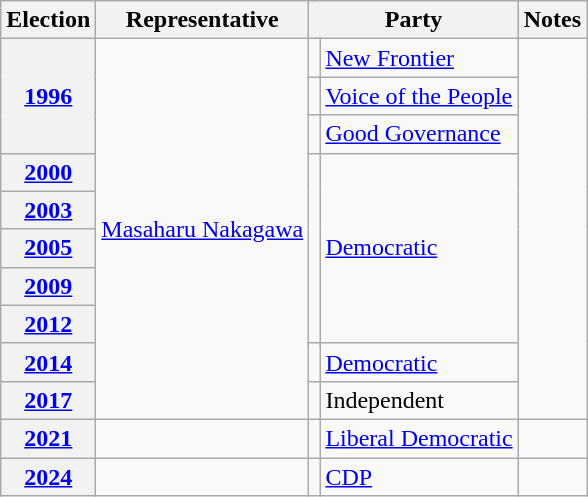<table class=wikitable>
<tr valign=bottom>
<th>Election</th>
<th>Representative</th>
<th colspan="2">Party</th>
<th>Notes</th>
</tr>
<tr>
<th rowspan="3"><a href='#'>1996</a>  </th>
<td rowspan="11"><a href='#'>Masaharu Nakagawa</a></td>
<td bgcolor=></td>
<td><a href='#'>New Frontier</a></td>
<td rowspan="11"></td>
</tr>
<tr>
<td bgcolor=></td>
<td><a href='#'>Voice of the People</a></td>
</tr>
<tr>
<td bgcolor=></td>
<td><a href='#'>Good Governance</a></td>
</tr>
<tr>
<th><a href='#'>2000</a></th>
<td rowspan="6" bgcolor=></td>
<td rowspan="6"><a href='#'>Democratic</a></td>
</tr>
<tr>
<th><a href='#'>2003</a></th>
</tr>
<tr>
<th><a href='#'>2005</a></th>
</tr>
<tr>
<th><a href='#'>2009</a></th>
</tr>
<tr>
<th><a href='#'>2012</a></th>
</tr>
<tr>
<th rowspan="2"><a href='#'>2014</a></th>
</tr>
<tr>
<td bgcolor=></td>
<td><a href='#'>Democratic</a></td>
</tr>
<tr>
<th><a href='#'>2017</a></th>
<td bgcolor=></td>
<td>Independent</td>
</tr>
<tr>
<th><a href='#'>2021</a></th>
<td></td>
<td bgcolor=></td>
<td><a href='#'>Liberal Democratic</a></td>
<td></td>
</tr>
<tr>
<th><a href='#'>2024</a></th>
<td></td>
<td bgcolor=></td>
<td><a href='#'>CDP</a></td>
<td></td>
</tr>
</table>
